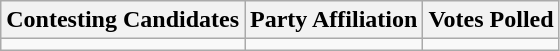<table class="wikitable sortable">
<tr>
<th>Contesting Candidates</th>
<th>Party Affiliation</th>
<th>Votes Polled</th>
</tr>
<tr>
<td></td>
<td></td>
<td></td>
</tr>
</table>
